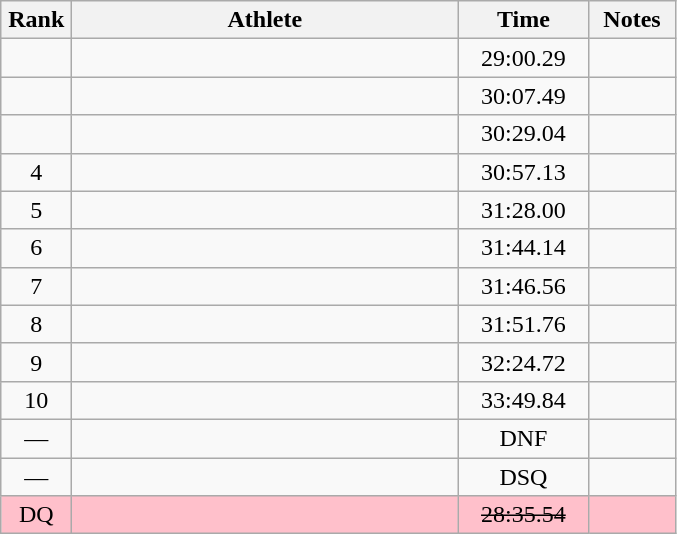<table class="wikitable" style="text-align:center">
<tr>
<th width=40>Rank</th>
<th width=250>Athlete</th>
<th width=80>Time</th>
<th width=50>Notes</th>
</tr>
<tr>
<td></td>
<td align=left></td>
<td>29:00.29</td>
<td></td>
</tr>
<tr>
<td></td>
<td align=left></td>
<td>30:07.49</td>
<td></td>
</tr>
<tr>
<td></td>
<td align=left></td>
<td>30:29.04</td>
<td></td>
</tr>
<tr>
<td>4</td>
<td align=left></td>
<td>30:57.13</td>
<td></td>
</tr>
<tr>
<td>5</td>
<td align=left></td>
<td>31:28.00</td>
<td></td>
</tr>
<tr>
<td>6</td>
<td align=left></td>
<td>31:44.14</td>
<td></td>
</tr>
<tr>
<td>7</td>
<td align=left></td>
<td>31:46.56</td>
<td></td>
</tr>
<tr>
<td>8</td>
<td align=left></td>
<td>31:51.76</td>
<td></td>
</tr>
<tr>
<td>9</td>
<td align=left></td>
<td>32:24.72</td>
<td></td>
</tr>
<tr>
<td>10</td>
<td align=left></td>
<td>33:49.84</td>
<td></td>
</tr>
<tr>
<td>—</td>
<td align=left></td>
<td>DNF</td>
<td></td>
</tr>
<tr>
<td>—</td>
<td align=left></td>
<td>DSQ</td>
<td></td>
</tr>
<tr bgcolor=pink>
<td>DQ</td>
<td align=left></td>
<td><s>28:35.54</s></td>
<td></td>
</tr>
</table>
